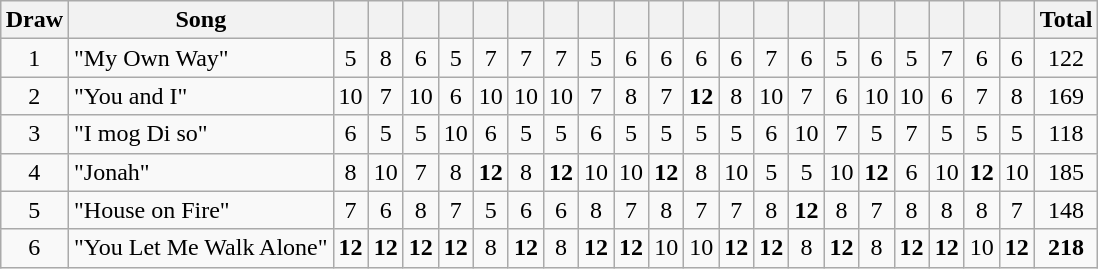<table class="wikitable collapsible" style="margin: 1em auto 1em auto; text-align:center;">
<tr>
<th>Draw</th>
<th>Song</th>
<th><br><small></small></th>
<th><br><small></small></th>
<th><br><small></small></th>
<th><br><small></small></th>
<th><br><small></small></th>
<th><br><small></small></th>
<th><br><small></small></th>
<th><br><small></small></th>
<th><br><small></small></th>
<th><br><small></small></th>
<th><br><small></small></th>
<th><br><small></small></th>
<th><br><small></small></th>
<th><br><small></small></th>
<th><br><small></small></th>
<th><br><small></small></th>
<th><br><small></small></th>
<th><br><small></small></th>
<th><br><small></small></th>
<th><br><small></small></th>
<th>Total</th>
</tr>
<tr>
<td>1</td>
<td align="left">"My Own Way"</td>
<td>5</td>
<td>8</td>
<td>6</td>
<td>5</td>
<td>7</td>
<td>7</td>
<td>7</td>
<td>5</td>
<td>6</td>
<td>6</td>
<td>6</td>
<td>6</td>
<td>7</td>
<td>6</td>
<td>5</td>
<td>6</td>
<td>5</td>
<td>7</td>
<td>6</td>
<td>6</td>
<td>122</td>
</tr>
<tr>
<td>2</td>
<td align="left">"You and I"</td>
<td>10</td>
<td>7</td>
<td>10</td>
<td>6</td>
<td>10</td>
<td>10</td>
<td>10</td>
<td>7</td>
<td>8</td>
<td>7</td>
<td><strong>12</strong></td>
<td>8</td>
<td>10</td>
<td>7</td>
<td>6</td>
<td>10</td>
<td>10</td>
<td>6</td>
<td>7</td>
<td>8</td>
<td>169</td>
</tr>
<tr>
<td>3</td>
<td align="left">"I mog Di so"</td>
<td>6</td>
<td>5</td>
<td>5</td>
<td>10</td>
<td>6</td>
<td>5</td>
<td>5</td>
<td>6</td>
<td>5</td>
<td>5</td>
<td>5</td>
<td>5</td>
<td>6</td>
<td>10</td>
<td>7</td>
<td>5</td>
<td>7</td>
<td>5</td>
<td>5</td>
<td>5</td>
<td>118</td>
</tr>
<tr>
<td>4</td>
<td align="left">"Jonah"</td>
<td>8</td>
<td>10</td>
<td>7</td>
<td>8</td>
<td><strong>12</strong></td>
<td>8</td>
<td><strong>12</strong></td>
<td>10</td>
<td>10</td>
<td><strong>12</strong></td>
<td>8</td>
<td>10</td>
<td>5</td>
<td>5</td>
<td>10</td>
<td><strong>12</strong></td>
<td>6</td>
<td>10</td>
<td><strong>12</strong></td>
<td>10</td>
<td>185</td>
</tr>
<tr>
<td>5</td>
<td align="left">"House on Fire"</td>
<td>7</td>
<td>6</td>
<td>8</td>
<td>7</td>
<td>5</td>
<td>6</td>
<td>6</td>
<td>8</td>
<td>7</td>
<td>8</td>
<td>7</td>
<td>7</td>
<td>8</td>
<td><strong>12</strong></td>
<td>8</td>
<td>7</td>
<td>8</td>
<td>8</td>
<td>8</td>
<td>7</td>
<td>148</td>
</tr>
<tr>
<td>6</td>
<td align="left">"You Let Me Walk Alone"</td>
<td><strong>12</strong></td>
<td><strong>12</strong></td>
<td><strong>12</strong></td>
<td><strong>12</strong></td>
<td>8</td>
<td><strong>12</strong></td>
<td>8</td>
<td><strong>12</strong></td>
<td><strong>12</strong></td>
<td>10</td>
<td>10</td>
<td><strong>12</strong></td>
<td><strong>12</strong></td>
<td>8</td>
<td><strong>12</strong></td>
<td>8</td>
<td><strong>12</strong></td>
<td><strong>12</strong></td>
<td>10</td>
<td><strong>12</strong></td>
<td><strong>218</strong></td>
</tr>
</table>
